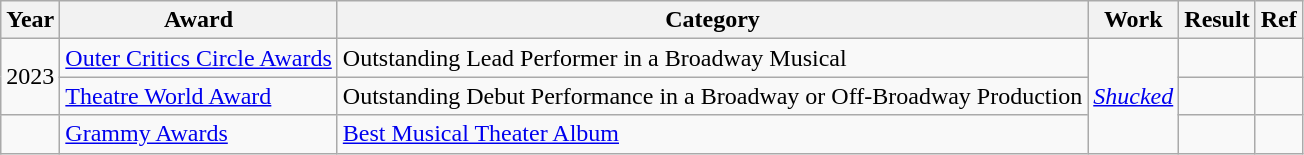<table class="wikitable">
<tr>
<th>Year</th>
<th>Award</th>
<th>Category</th>
<th>Work</th>
<th>Result</th>
<th>Ref</th>
</tr>
<tr>
<td rowspan="2">2023</td>
<td><a href='#'>Outer Critics Circle Awards</a></td>
<td>Outstanding Lead Performer in a Broadway Musical</td>
<td rowspan=3><em><a href='#'>Shucked</a></em></td>
<td></td>
<td></td>
</tr>
<tr>
<td><a href='#'>Theatre World Award</a></td>
<td>Outstanding Debut Performance in a Broadway or Off-Broadway Production</td>
<td></td>
<td></td>
</tr>
<tr>
<td></td>
<td><a href='#'>Grammy Awards</a></td>
<td><a href='#'>Best Musical Theater Album</a></td>
<td></td>
<td></td>
</tr>
</table>
